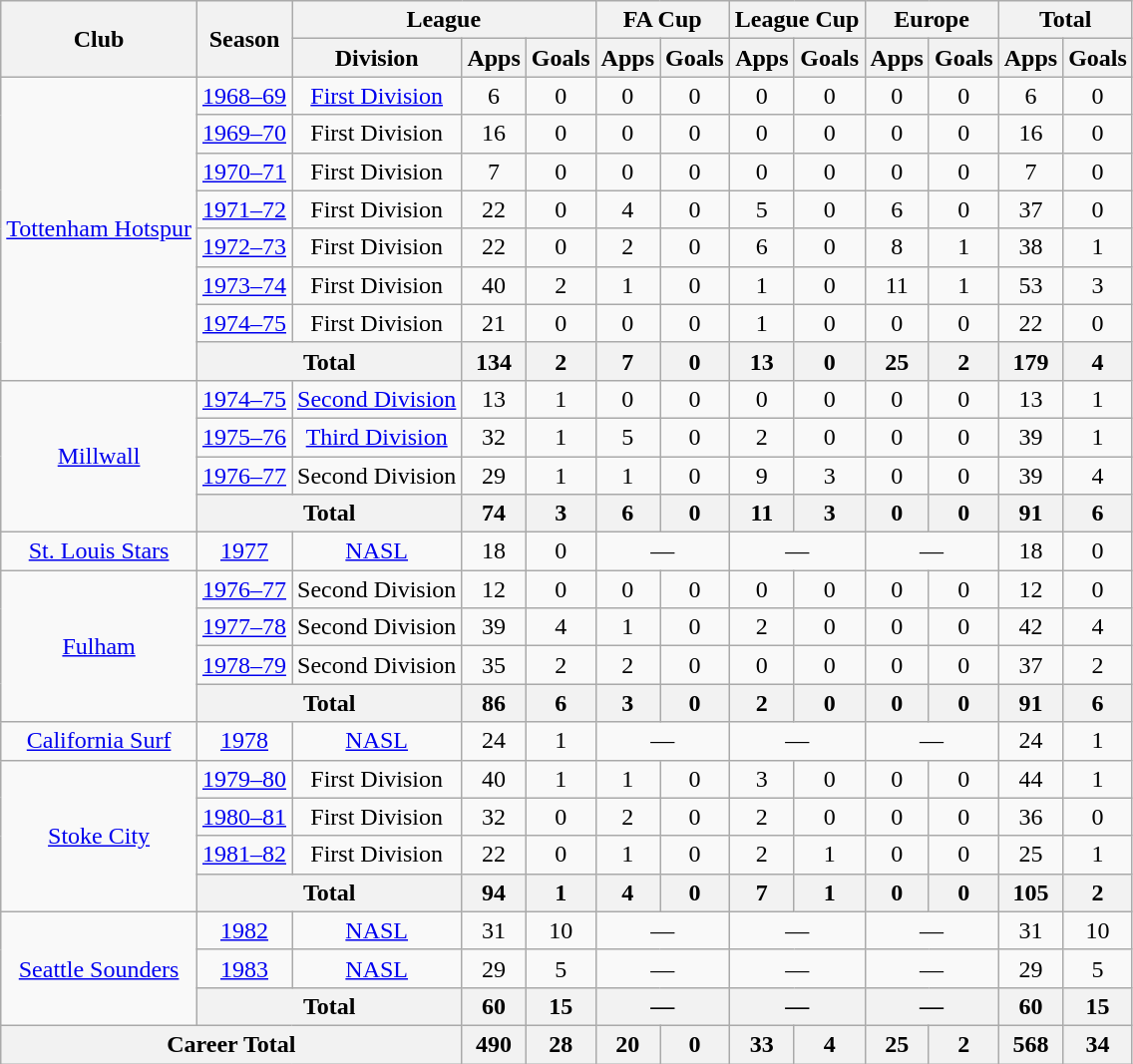<table class="wikitable" style="text-align: center;">
<tr>
<th rowspan="2">Club</th>
<th rowspan="2">Season</th>
<th colspan="3">League</th>
<th colspan="2">FA Cup</th>
<th colspan="2">League Cup</th>
<th colspan="2">Europe</th>
<th colspan="2">Total</th>
</tr>
<tr>
<th>Division</th>
<th>Apps</th>
<th>Goals</th>
<th>Apps</th>
<th>Goals</th>
<th>Apps</th>
<th>Goals</th>
<th>Apps</th>
<th>Goals</th>
<th>Apps</th>
<th>Goals</th>
</tr>
<tr>
<td rowspan="8"><a href='#'>Tottenham Hotspur</a></td>
<td><a href='#'>1968–69</a></td>
<td><a href='#'>First Division</a></td>
<td>6</td>
<td>0</td>
<td>0</td>
<td>0</td>
<td>0</td>
<td>0</td>
<td>0</td>
<td>0</td>
<td>6</td>
<td>0</td>
</tr>
<tr>
<td><a href='#'>1969–70</a></td>
<td>First Division</td>
<td>16</td>
<td>0</td>
<td>0</td>
<td>0</td>
<td>0</td>
<td>0</td>
<td>0</td>
<td>0</td>
<td>16</td>
<td>0</td>
</tr>
<tr>
<td><a href='#'>1970–71</a></td>
<td>First Division</td>
<td>7</td>
<td>0</td>
<td>0</td>
<td>0</td>
<td>0</td>
<td>0</td>
<td>0</td>
<td>0</td>
<td>7</td>
<td>0</td>
</tr>
<tr>
<td><a href='#'>1971–72</a></td>
<td>First Division</td>
<td>22</td>
<td>0</td>
<td>4</td>
<td>0</td>
<td>5</td>
<td>0</td>
<td>6</td>
<td>0</td>
<td>37</td>
<td>0</td>
</tr>
<tr>
<td><a href='#'>1972–73</a></td>
<td>First Division</td>
<td>22</td>
<td>0</td>
<td>2</td>
<td>0</td>
<td>6</td>
<td>0</td>
<td>8</td>
<td>1</td>
<td>38</td>
<td>1</td>
</tr>
<tr>
<td><a href='#'>1973–74</a></td>
<td>First Division</td>
<td>40</td>
<td>2</td>
<td>1</td>
<td>0</td>
<td>1</td>
<td>0</td>
<td>11</td>
<td>1</td>
<td>53</td>
<td>3</td>
</tr>
<tr>
<td><a href='#'>1974–75</a></td>
<td>First Division</td>
<td>21</td>
<td>0</td>
<td>0</td>
<td>0</td>
<td>1</td>
<td>0</td>
<td>0</td>
<td>0</td>
<td>22</td>
<td>0</td>
</tr>
<tr>
<th colspan="2">Total</th>
<th>134</th>
<th>2</th>
<th>7</th>
<th>0</th>
<th>13</th>
<th>0</th>
<th>25</th>
<th>2</th>
<th>179</th>
<th>4</th>
</tr>
<tr>
<td rowspan="4"><a href='#'>Millwall</a></td>
<td><a href='#'>1974–75</a></td>
<td><a href='#'>Second Division</a></td>
<td>13</td>
<td>1</td>
<td>0</td>
<td>0</td>
<td>0</td>
<td>0</td>
<td>0</td>
<td>0</td>
<td>13</td>
<td>1</td>
</tr>
<tr>
<td><a href='#'>1975–76</a></td>
<td><a href='#'>Third Division</a></td>
<td>32</td>
<td>1</td>
<td>5</td>
<td>0</td>
<td>2</td>
<td>0</td>
<td>0</td>
<td>0</td>
<td>39</td>
<td>1</td>
</tr>
<tr>
<td><a href='#'>1976–77</a></td>
<td>Second Division</td>
<td>29</td>
<td>1</td>
<td>1</td>
<td>0</td>
<td>9</td>
<td>3</td>
<td>0</td>
<td>0</td>
<td>39</td>
<td>4</td>
</tr>
<tr>
<th colspan="2">Total</th>
<th>74</th>
<th>3</th>
<th>6</th>
<th>0</th>
<th>11</th>
<th>3</th>
<th>0</th>
<th>0</th>
<th>91</th>
<th>6</th>
</tr>
<tr>
<td><a href='#'>St. Louis Stars</a></td>
<td><a href='#'>1977</a></td>
<td><a href='#'>NASL</a></td>
<td>18</td>
<td>0</td>
<td colspan="2">—</td>
<td colspan="2">—</td>
<td colspan="2">—</td>
<td>18</td>
<td>0</td>
</tr>
<tr>
<td rowspan="4"><a href='#'>Fulham</a></td>
<td><a href='#'>1976–77</a></td>
<td>Second Division</td>
<td>12</td>
<td>0</td>
<td>0</td>
<td>0</td>
<td>0</td>
<td>0</td>
<td>0</td>
<td>0</td>
<td>12</td>
<td>0</td>
</tr>
<tr>
<td><a href='#'>1977–78</a></td>
<td>Second Division</td>
<td>39</td>
<td>4</td>
<td>1</td>
<td>0</td>
<td>2</td>
<td>0</td>
<td>0</td>
<td>0</td>
<td>42</td>
<td>4</td>
</tr>
<tr>
<td><a href='#'>1978–79</a></td>
<td>Second Division</td>
<td>35</td>
<td>2</td>
<td>2</td>
<td>0</td>
<td>0</td>
<td>0</td>
<td>0</td>
<td>0</td>
<td>37</td>
<td>2</td>
</tr>
<tr>
<th colspan="2">Total</th>
<th>86</th>
<th>6</th>
<th>3</th>
<th>0</th>
<th>2</th>
<th>0</th>
<th>0</th>
<th>0</th>
<th>91</th>
<th>6</th>
</tr>
<tr>
<td><a href='#'>California Surf</a></td>
<td><a href='#'>1978</a></td>
<td><a href='#'>NASL</a></td>
<td>24</td>
<td>1</td>
<td colspan="2">—</td>
<td colspan="2">—</td>
<td colspan="2">—</td>
<td>24</td>
<td>1</td>
</tr>
<tr>
<td rowspan="4"><a href='#'>Stoke City</a></td>
<td><a href='#'>1979–80</a></td>
<td>First Division</td>
<td>40</td>
<td>1</td>
<td>1</td>
<td>0</td>
<td>3</td>
<td>0</td>
<td>0</td>
<td>0</td>
<td>44</td>
<td>1</td>
</tr>
<tr>
<td><a href='#'>1980–81</a></td>
<td>First Division</td>
<td>32</td>
<td>0</td>
<td>2</td>
<td>0</td>
<td>2</td>
<td>0</td>
<td>0</td>
<td>0</td>
<td>36</td>
<td>0</td>
</tr>
<tr>
<td><a href='#'>1981–82</a></td>
<td>First Division</td>
<td>22</td>
<td>0</td>
<td>1</td>
<td>0</td>
<td>2</td>
<td>1</td>
<td>0</td>
<td>0</td>
<td>25</td>
<td>1</td>
</tr>
<tr>
<th colspan="2">Total</th>
<th>94</th>
<th>1</th>
<th>4</th>
<th>0</th>
<th>7</th>
<th>1</th>
<th>0</th>
<th>0</th>
<th>105</th>
<th>2</th>
</tr>
<tr>
<td rowspan="3"><a href='#'>Seattle Sounders</a></td>
<td><a href='#'>1982</a></td>
<td><a href='#'>NASL</a></td>
<td>31</td>
<td>10</td>
<td colspan="2">—</td>
<td colspan="2">—</td>
<td colspan="2">—</td>
<td>31</td>
<td>10</td>
</tr>
<tr>
<td><a href='#'>1983</a></td>
<td><a href='#'>NASL</a></td>
<td>29</td>
<td>5</td>
<td colspan="2">—</td>
<td colspan="2">—</td>
<td colspan="2">—</td>
<td>29</td>
<td>5</td>
</tr>
<tr>
<th colspan="2">Total</th>
<th>60</th>
<th>15</th>
<th colspan="2">—</th>
<th colspan="2">—</th>
<th colspan="2">—</th>
<th>60</th>
<th>15</th>
</tr>
<tr>
<th colspan="3">Career Total</th>
<th>490</th>
<th>28</th>
<th>20</th>
<th>0</th>
<th>33</th>
<th>4</th>
<th>25</th>
<th>2</th>
<th>568</th>
<th>34</th>
</tr>
</table>
